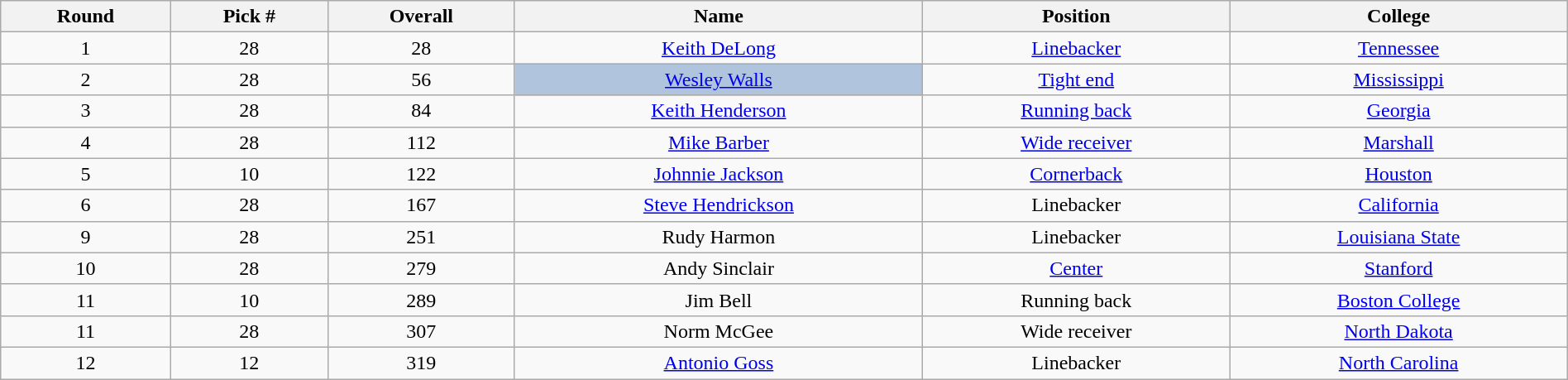<table class="wikitable sortable sortable" style="width: 100%; text-align:center">
<tr>
<th>Round</th>
<th>Pick #</th>
<th>Overall</th>
<th>Name</th>
<th>Position</th>
<th>College</th>
</tr>
<tr>
<td>1</td>
<td>28</td>
<td>28</td>
<td><a href='#'>Keith DeLong</a></td>
<td><a href='#'>Linebacker</a></td>
<td><a href='#'>Tennessee</a></td>
</tr>
<tr>
<td>2</td>
<td>28</td>
<td>56</td>
<td bgcolor=lightsteelblue><a href='#'>Wesley Walls</a></td>
<td><a href='#'>Tight end</a></td>
<td><a href='#'>Mississippi</a></td>
</tr>
<tr>
<td>3</td>
<td>28</td>
<td>84</td>
<td><a href='#'>Keith Henderson</a></td>
<td><a href='#'>Running back</a></td>
<td><a href='#'>Georgia</a></td>
</tr>
<tr>
<td>4</td>
<td>28</td>
<td>112</td>
<td><a href='#'>Mike Barber</a></td>
<td><a href='#'>Wide receiver</a></td>
<td><a href='#'>Marshall</a></td>
</tr>
<tr>
<td>5</td>
<td>10</td>
<td>122</td>
<td><a href='#'>Johnnie Jackson</a></td>
<td><a href='#'>Cornerback</a></td>
<td><a href='#'>Houston</a></td>
</tr>
<tr>
<td>6</td>
<td>28</td>
<td>167</td>
<td><a href='#'>Steve Hendrickson</a></td>
<td>Linebacker</td>
<td><a href='#'>California</a></td>
</tr>
<tr>
<td>9</td>
<td>28</td>
<td>251</td>
<td>Rudy Harmon</td>
<td>Linebacker</td>
<td><a href='#'>Louisiana State</a></td>
</tr>
<tr>
<td>10</td>
<td>28</td>
<td>279</td>
<td>Andy Sinclair</td>
<td><a href='#'>Center</a></td>
<td><a href='#'>Stanford</a></td>
</tr>
<tr>
<td>11</td>
<td>10</td>
<td>289</td>
<td>Jim Bell</td>
<td>Running back</td>
<td><a href='#'>Boston College</a></td>
</tr>
<tr>
<td>11</td>
<td>28</td>
<td>307</td>
<td>Norm McGee</td>
<td>Wide receiver</td>
<td><a href='#'>North Dakota</a></td>
</tr>
<tr>
<td>12</td>
<td>12</td>
<td>319</td>
<td><a href='#'>Antonio Goss</a></td>
<td>Linebacker</td>
<td><a href='#'>North Carolina</a></td>
</tr>
</table>
